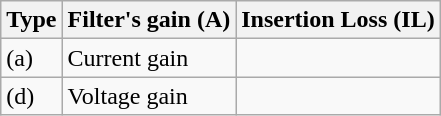<table class="wikitable">
<tr>
<th>Type</th>
<th>Filter's gain (A)</th>
<th>Insertion Loss (IL)</th>
</tr>
<tr>
<td>(a)</td>
<td>Current gain<br></td>
<td></td>
</tr>
<tr>
<td>(d)</td>
<td>Voltage gain<br></td>
<td></td>
</tr>
</table>
